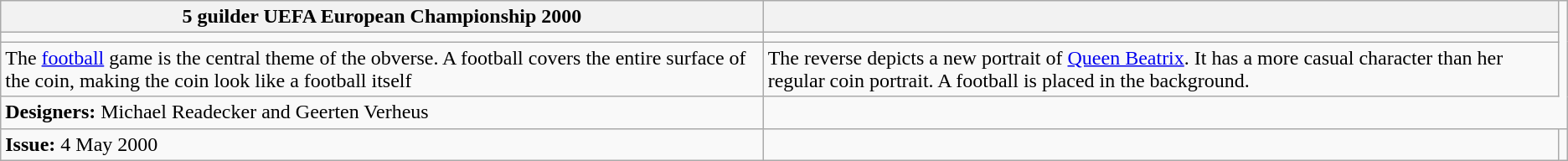<table class="wikitable">
<tr>
<th>5 guilder UEFA European Championship 2000</th>
<th></th>
</tr>
<tr>
<td></td>
<td></td>
</tr>
<tr>
<td>The <a href='#'>football</a> game is the central theme of the obverse. A football covers the entire surface of the coin, making the coin look like a football itself</td>
<td>The reverse depicts a new portrait of <a href='#'>Queen Beatrix</a>. It has a more casual character than her regular coin portrait. A football is placed in the background.</td>
</tr>
<tr>
<td><strong>Designers:</strong> Michael Readecker and Geerten Verheus</td>
</tr>
<tr>
<td><strong>Issue:</strong> 4 May 2000</td>
<td></td>
<td></td>
</tr>
</table>
